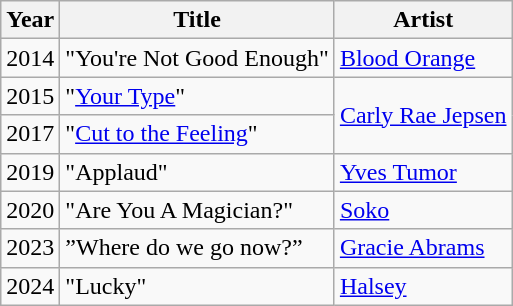<table class="wikitable">
<tr>
<th>Year</th>
<th>Title</th>
<th>Artist</th>
</tr>
<tr>
<td>2014</td>
<td>"You're Not Good Enough"</td>
<td><a href='#'>Blood Orange</a></td>
</tr>
<tr>
<td>2015</td>
<td>"<a href='#'>Your Type</a>"</td>
<td rowspan=2><a href='#'>Carly Rae Jepsen</a></td>
</tr>
<tr>
<td>2017</td>
<td>"<a href='#'>Cut to the Feeling</a>"</td>
</tr>
<tr>
<td>2019</td>
<td>"Applaud"</td>
<td><a href='#'>Yves Tumor</a></td>
</tr>
<tr>
<td>2020</td>
<td>"Are You A Magician?"</td>
<td><a href='#'>Soko</a></td>
</tr>
<tr>
<td>2023</td>
<td>”Where do we go now?”</td>
<td><a href='#'>Gracie Abrams</a></td>
</tr>
<tr>
<td>2024</td>
<td>"Lucky"</td>
<td><a href='#'>Halsey</a></td>
</tr>
</table>
